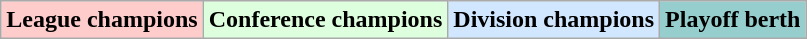<table class="wikitable">
<tr>
<td align="center" bgcolor="#FFCCCC"><strong>League champions</strong></td>
<td align="center" bgcolor="#ddffdd"><strong>Conference champions</strong></td>
<td align="center" bgcolor="#D0E7FF"><strong>Division champions</strong></td>
<td align="center" bgcolor="#96CDCD"><strong>Playoff berth</strong></td>
</tr>
</table>
